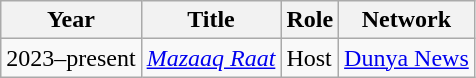<table class="wikitable">
<tr>
<th>Year</th>
<th>Title</th>
<th>Role</th>
<th>Network</th>
</tr>
<tr>
<td>2023–present</td>
<td><em><a href='#'>Mazaaq Raat</a></em></td>
<td>Host</td>
<td><a href='#'>Dunya News</a></td>
</tr>
</table>
